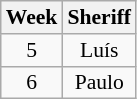<table class="wikitable" style="text-align:center; font-size:90%; line-height:15px;">
<tr>
<th>Week</th>
<th>Sheriff</th>
</tr>
<tr>
<td>5</td>
<td>Luís</td>
</tr>
<tr>
<td>6</td>
<td>Paulo</td>
</tr>
</table>
